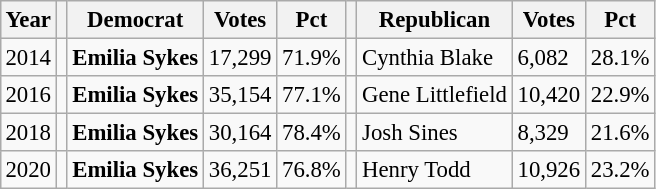<table class="wikitable" style="margin:0.5em ; font-size:95%">
<tr>
<th>Year</th>
<th></th>
<th>Democrat</th>
<th>Votes</th>
<th>Pct</th>
<th></th>
<th>Republican</th>
<th>Votes</th>
<th>Pct</th>
</tr>
<tr>
<td>2014</td>
<td></td>
<td><strong>Emilia Sykes</strong></td>
<td>17,299</td>
<td>71.9%</td>
<td></td>
<td>Cynthia Blake</td>
<td>6,082</td>
<td>28.1%</td>
</tr>
<tr>
<td>2016</td>
<td></td>
<td><strong>Emilia Sykes</strong></td>
<td>35,154</td>
<td>77.1%</td>
<td></td>
<td>Gene Littlefield</td>
<td>10,420</td>
<td>22.9%</td>
</tr>
<tr>
<td>2018</td>
<td></td>
<td><strong>Emilia Sykes</strong></td>
<td>30,164</td>
<td>78.4%</td>
<td></td>
<td>Josh Sines</td>
<td>8,329</td>
<td>21.6%</td>
</tr>
<tr>
<td>2020</td>
<td></td>
<td><strong>Emilia Sykes</strong></td>
<td>36,251</td>
<td>76.8%</td>
<td></td>
<td>Henry Todd</td>
<td>10,926</td>
<td>23.2%</td>
</tr>
</table>
